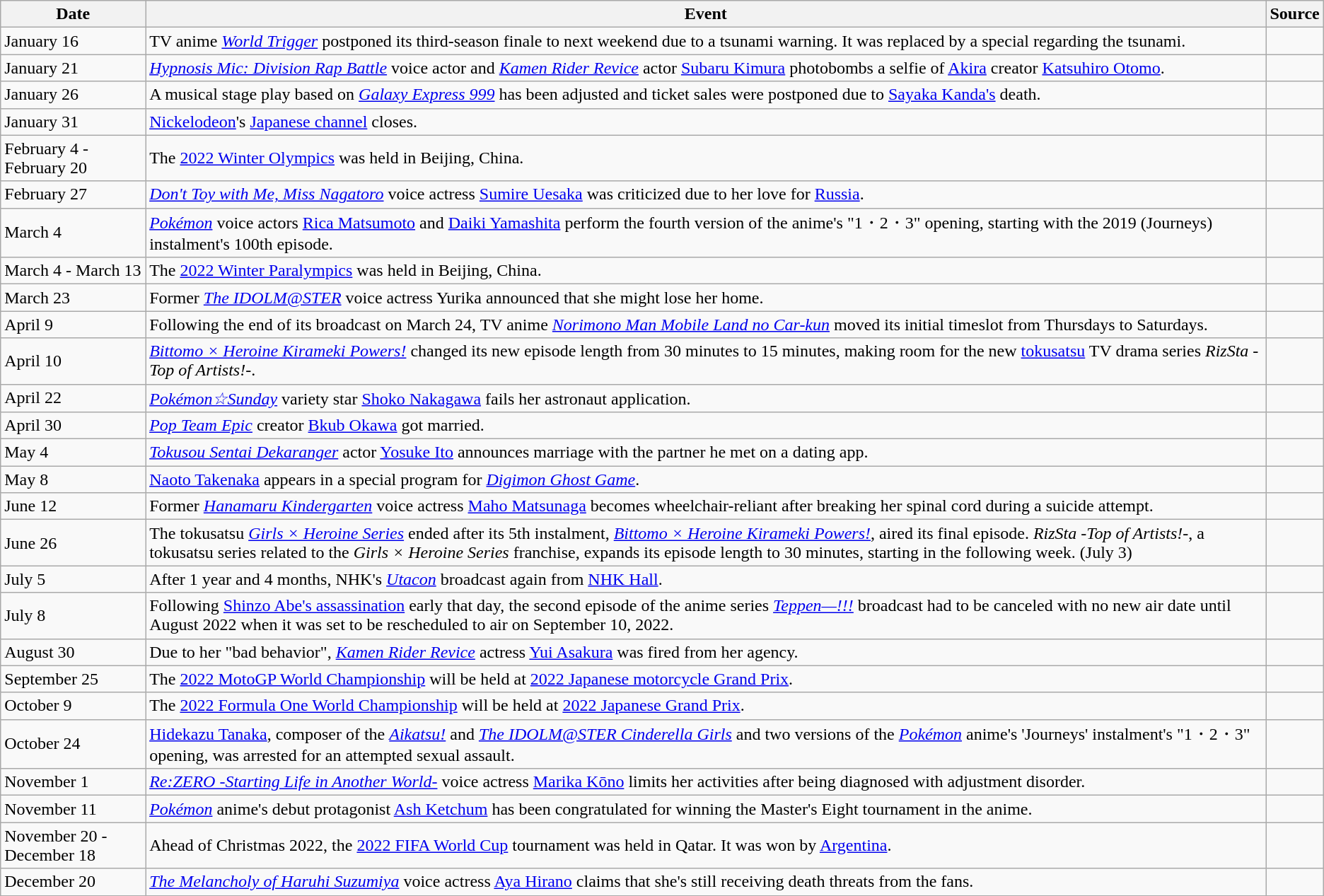<table class="wikitable">
<tr>
<th>Date</th>
<th>Event</th>
<th>Source</th>
</tr>
<tr>
<td>January 16</td>
<td>TV anime <em><a href='#'>World Trigger</a></em> postponed its third-season finale to next weekend due to a tsunami warning. It was replaced by a special regarding the tsunami.</td>
<td></td>
</tr>
<tr>
<td>January 21</td>
<td><em><a href='#'>Hypnosis Mic: Division Rap Battle</a></em> voice actor and <em><a href='#'>Kamen Rider Revice</a></em> actor <a href='#'>Subaru Kimura</a> photobombs a selfie of <a href='#'>Akira</a> creator <a href='#'>Katsuhiro Otomo</a>.</td>
<td></td>
</tr>
<tr>
<td>January 26</td>
<td>A musical stage play based on <em><a href='#'>Galaxy Express 999</a></em> has been adjusted and ticket sales were postponed due to <a href='#'>Sayaka Kanda's</a> death.</td>
<td></td>
</tr>
<tr>
<td>January 31</td>
<td><a href='#'>Nickelodeon</a>'s <a href='#'>Japanese channel</a> closes.</td>
<td></td>
</tr>
<tr>
<td>February 4 - February 20</td>
<td>The <a href='#'>2022 Winter Olympics</a> was held in Beijing, China.</td>
<td></td>
</tr>
<tr>
<td>February 27</td>
<td><em><a href='#'>Don't Toy with Me, Miss Nagatoro</a></em> voice actress <a href='#'>Sumire Uesaka</a> was criticized due to her love for <a href='#'>Russia</a>.</td>
<td></td>
</tr>
<tr>
<td>March 4</td>
<td><em><a href='#'>Pokémon</a></em> voice actors <a href='#'>Rica Matsumoto</a> and <a href='#'>Daiki Yamashita</a> perform the fourth version of the anime's "1・2・3" opening, starting with the 2019 (Journeys) instalment's 100th episode.</td>
<td></td>
</tr>
<tr>
<td>March 4 - March 13</td>
<td>The <a href='#'>2022 Winter Paralympics</a> was held in Beijing, China.</td>
<td></td>
</tr>
<tr>
<td>March 23</td>
<td>Former <em><a href='#'>The IDOLM@STER</a></em> voice actress Yurika announced that she might lose her home.</td>
<td></td>
</tr>
<tr>
<td>April 9</td>
<td>Following the end of its broadcast on March 24, TV anime <em><a href='#'>Norimono Man Mobile Land no Car-kun</a></em> moved its initial timeslot from Thursdays to Saturdays.</td>
<td></td>
</tr>
<tr>
<td>April 10</td>
<td><em><a href='#'>Bittomo × Heroine Kirameki Powers!</a></em> changed its new episode length from 30 minutes to 15 minutes, making room for the new <a href='#'>tokusatsu</a> TV drama series <em>RizSta -Top of Artists!-</em>.</td>
<td></td>
</tr>
<tr>
<td>April 22</td>
<td><em><a href='#'>Pokémon☆Sunday</a></em> variety star <a href='#'>Shoko Nakagawa</a> fails her astronaut application.</td>
<td></td>
</tr>
<tr>
<td>April 30</td>
<td><em><a href='#'>Pop Team Epic</a></em> creator <a href='#'>Bkub Okawa</a> got married.</td>
<td></td>
</tr>
<tr>
<td>May 4</td>
<td><em><a href='#'>Tokusou Sentai Dekaranger</a></em> actor <a href='#'>Yosuke Ito</a> announces marriage with the partner he met on a dating app.</td>
<td></td>
</tr>
<tr>
<td>May 8</td>
<td><a href='#'>Naoto Takenaka</a> appears in a special program for <em><a href='#'>Digimon Ghost Game</a></em>.</td>
<td></td>
</tr>
<tr>
<td>June 12</td>
<td>Former <em><a href='#'>Hanamaru Kindergarten</a></em> voice actress <a href='#'>Maho Matsunaga</a> becomes wheelchair-reliant after breaking her spinal cord during a suicide attempt.</td>
<td></td>
</tr>
<tr>
<td>June 26</td>
<td>The tokusatsu <em><a href='#'>Girls × Heroine Series</a></em> ended after its 5th instalment, <em><a href='#'>Bittomo × Heroine Kirameki Powers!</a></em>, aired its final episode. <em>RizSta -Top of Artists!-</em>, a tokusatsu series related to the <em>Girls × Heroine Series</em> franchise, expands its episode length to 30 minutes, starting in the following week. (July 3)</td>
<td></td>
</tr>
<tr>
<td>July 5</td>
<td>After 1 year and 4 months, NHK's <em><a href='#'>Utacon</a></em> broadcast again from <a href='#'>NHK Hall</a>.</td>
<td></td>
</tr>
<tr>
<td>July 8</td>
<td>Following <a href='#'>Shinzo Abe's assassination</a> early that day, the second episode of the anime series <em><a href='#'>Teppen—!!!</a></em> broadcast had to be canceled with no new air date until August 2022 when it was set to be rescheduled to air on September 10, 2022.</td>
<td></td>
</tr>
<tr>
<td>August 30</td>
<td>Due to her "bad behavior", <em><a href='#'>Kamen Rider Revice</a></em> actress <a href='#'>Yui Asakura</a> was fired from her agency.</td>
<td></td>
</tr>
<tr>
<td>September 25</td>
<td>The <a href='#'>2022 MotoGP World Championship</a> will be held at <a href='#'>2022 Japanese motorcycle Grand Prix</a>.</td>
<td></td>
</tr>
<tr>
<td>October 9</td>
<td>The <a href='#'>2022 Formula One World Championship</a> will be held at <a href='#'>2022 Japanese Grand Prix</a>.</td>
<td></td>
</tr>
<tr>
<td>October 24</td>
<td><a href='#'>Hidekazu Tanaka</a>, composer of the <em><a href='#'>Aikatsu!</a></em> and <em><a href='#'>The IDOLM@STER Cinderella Girls</a></em> and two versions of the <em><a href='#'>Pokémon</a></em> anime's 'Journeys' instalment's "1・2・3" opening, was arrested for an attempted sexual assault.</td>
<td></td>
</tr>
<tr>
<td>November 1</td>
<td><em><a href='#'>Re:ZERO -Starting Life in Another World-</a></em> voice actress <a href='#'>Marika Kōno</a> limits her activities after being diagnosed with adjustment disorder.</td>
<td></td>
</tr>
<tr>
<td>November 11</td>
<td><em><a href='#'>Pokémon</a></em> anime's debut protagonist <a href='#'>Ash Ketchum</a> has been congratulated for winning the Master's Eight tournament in the anime.</td>
<td></td>
</tr>
<tr>
<td>November 20 - December 18</td>
<td>Ahead of Christmas 2022, the <a href='#'>2022 FIFA World Cup</a> tournament was held in Qatar. It was won by <a href='#'>Argentina</a>.</td>
<td></td>
</tr>
<tr>
<td>December 20</td>
<td><em><a href='#'>The Melancholy of Haruhi Suzumiya</a></em> voice actress <a href='#'>Aya Hirano</a> claims that she's still receiving death threats from the fans.</td>
<td></td>
</tr>
</table>
